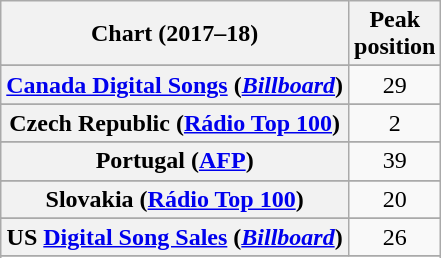<table class="wikitable sortable plainrowheaders" style="text-align:center">
<tr>
<th scope="col">Chart (2017–18)</th>
<th scope="col">Peak<br>position</th>
</tr>
<tr>
</tr>
<tr>
</tr>
<tr>
</tr>
<tr>
</tr>
<tr>
<th scope="row"><a href='#'>Canada Digital Songs</a> (<em><a href='#'>Billboard</a></em>)</th>
<td>29</td>
</tr>
<tr>
</tr>
<tr>
<th scope="row">Czech Republic (<a href='#'>Rádio Top 100</a>)</th>
<td>2</td>
</tr>
<tr>
</tr>
<tr>
</tr>
<tr>
</tr>
<tr>
</tr>
<tr>
</tr>
<tr>
<th scope="row">Portugal (<a href='#'>AFP</a>)</th>
<td>39</td>
</tr>
<tr>
</tr>
<tr>
<th scope="row">Slovakia (<a href='#'>Rádio Top 100</a>)</th>
<td>20</td>
</tr>
<tr>
</tr>
<tr>
</tr>
<tr>
</tr>
<tr>
</tr>
<tr>
</tr>
<tr>
<th scope="row">US <a href='#'>Digital Song Sales</a> (<em><a href='#'>Billboard</a></em>)</th>
<td>26</td>
</tr>
<tr>
</tr>
<tr>
</tr>
<tr>
</tr>
</table>
